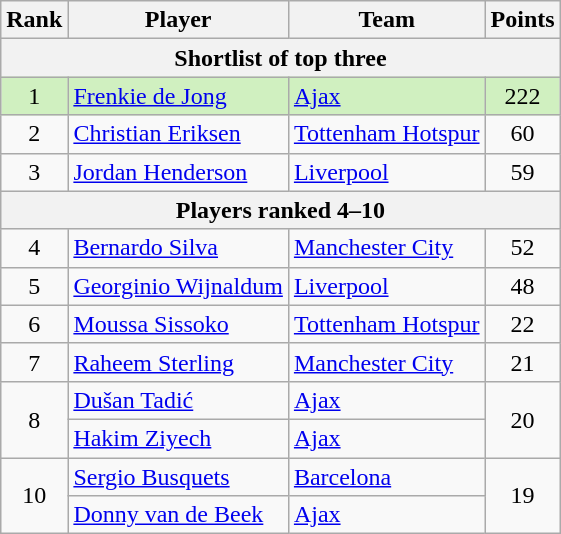<table class="wikitable" style="text-align:center">
<tr>
<th>Rank</th>
<th>Player</th>
<th>Team</th>
<th>Points</th>
</tr>
<tr>
<th colspan=4>Shortlist of top three</th>
</tr>
<tr bgcolor="#D0F0C0">
<td>1</td>
<td align=left> <a href='#'>Frenkie de Jong</a></td>
<td align=left> <a href='#'>Ajax</a></td>
<td>222</td>
</tr>
<tr>
<td>2</td>
<td align=left> <a href='#'>Christian Eriksen</a></td>
<td align=left> <a href='#'>Tottenham Hotspur</a></td>
<td>60</td>
</tr>
<tr>
<td>3</td>
<td align=left> <a href='#'>Jordan Henderson</a></td>
<td align=left> <a href='#'>Liverpool</a></td>
<td>59</td>
</tr>
<tr>
<th colspan=4>Players ranked 4–10</th>
</tr>
<tr>
<td>4</td>
<td align=left> <a href='#'>Bernardo Silva</a></td>
<td align=left> <a href='#'>Manchester City</a></td>
<td>52</td>
</tr>
<tr>
<td>5</td>
<td align=left> <a href='#'>Georginio Wijnaldum</a></td>
<td align=left> <a href='#'>Liverpool</a></td>
<td>48</td>
</tr>
<tr>
<td>6</td>
<td align=left> <a href='#'>Moussa Sissoko</a></td>
<td align=left> <a href='#'>Tottenham Hotspur</a></td>
<td>22</td>
</tr>
<tr>
<td>7</td>
<td align=left> <a href='#'>Raheem Sterling</a></td>
<td align=left> <a href='#'>Manchester City</a></td>
<td>21</td>
</tr>
<tr>
<td rowspan=2>8</td>
<td align=left> <a href='#'>Dušan Tadić</a></td>
<td align=left> <a href='#'>Ajax</a></td>
<td rowspan=2>20</td>
</tr>
<tr>
<td align=left> <a href='#'>Hakim Ziyech</a></td>
<td align=left> <a href='#'>Ajax</a></td>
</tr>
<tr>
<td rowspan=2>10</td>
<td align=left> <a href='#'>Sergio Busquets</a></td>
<td align=left> <a href='#'>Barcelona</a></td>
<td rowspan=2>19</td>
</tr>
<tr>
<td align=left> <a href='#'>Donny van de Beek</a></td>
<td align=left> <a href='#'>Ajax</a></td>
</tr>
</table>
